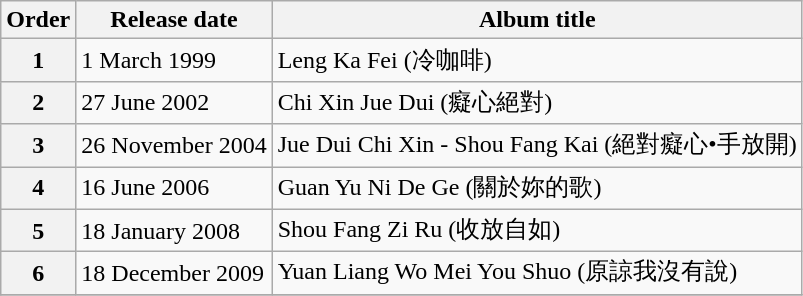<table class="wikitable">
<tr>
<th>Order</th>
<th>Release date</th>
<th>Album title</th>
</tr>
<tr>
<th>1</th>
<td>1 March 1999</td>
<td>Leng Ka Fei (冷咖啡)</td>
</tr>
<tr>
<th>2</th>
<td>27 June 2002</td>
<td>Chi Xin Jue Dui (癡心絕對)</td>
</tr>
<tr>
<th>3</th>
<td>26 November 2004</td>
<td>Jue Dui Chi Xin - Shou Fang Kai (絕對癡心•手放開)</td>
</tr>
<tr>
<th>4</th>
<td>16 June 2006</td>
<td>Guan Yu Ni De Ge (關於妳的歌)</td>
</tr>
<tr>
<th>5</th>
<td>18 January 2008</td>
<td>Shou Fang Zi Ru (收放自如)</td>
</tr>
<tr>
<th>6</th>
<td>18 December 2009</td>
<td>Yuan Liang Wo Mei You Shuo (原諒我沒有說)</td>
</tr>
<tr>
</tr>
</table>
